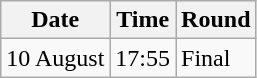<table class="wikitable">
<tr>
<th>Date</th>
<th>Time</th>
<th>Round</th>
</tr>
<tr>
<td>10 August</td>
<td>17:55</td>
<td>Final</td>
</tr>
</table>
